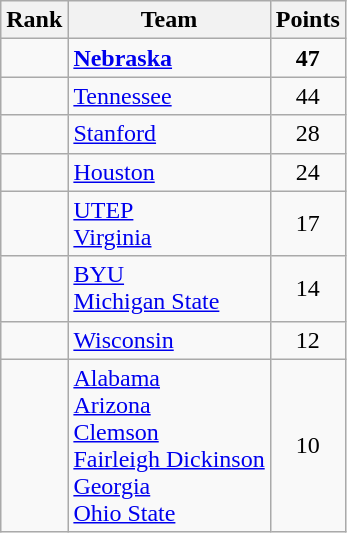<table class="wikitable sortable" style="text-align:center">
<tr>
<th>Rank</th>
<th>Team</th>
<th>Points</th>
</tr>
<tr>
<td></td>
<td align="left"><strong><a href='#'>Nebraska</a></strong></td>
<td><strong>47</strong></td>
</tr>
<tr>
<td></td>
<td align="left"><a href='#'>Tennessee</a></td>
<td>44</td>
</tr>
<tr>
<td></td>
<td align="left"><a href='#'>Stanford</a></td>
<td>28</td>
</tr>
<tr>
<td></td>
<td align="left"><a href='#'>Houston</a></td>
<td>24</td>
</tr>
<tr>
<td></td>
<td align="left"><a href='#'>UTEP</a><br><a href='#'>Virginia</a></td>
<td>17</td>
</tr>
<tr>
<td></td>
<td align="left"><a href='#'>BYU</a><br><a href='#'>Michigan State</a></td>
<td>14</td>
</tr>
<tr>
<td></td>
<td align="left"><a href='#'>Wisconsin</a></td>
<td>12</td>
</tr>
<tr>
<td></td>
<td align="left"><a href='#'>Alabama</a><br><a href='#'>Arizona</a><br><a href='#'>Clemson</a><br><a href='#'>Fairleigh Dickinson</a><br><a href='#'>Georgia</a><br><a href='#'>Ohio State</a></td>
<td>10</td>
</tr>
</table>
